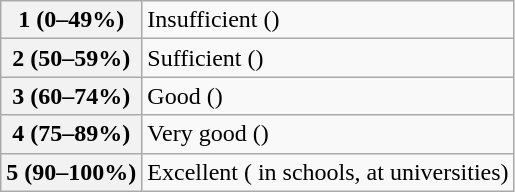<table class="wikitable">
<tr>
<th align="right">1 (0–49%)</th>
<td>Insufficient ()</td>
</tr>
<tr>
<th align="right">2 (50–59%)</th>
<td>Sufficient ()</td>
</tr>
<tr>
<th align="right">3 (60–74%)</th>
<td>Good ()</td>
</tr>
<tr>
<th align="right">4 (75–89%)</th>
<td>Very good ()</td>
</tr>
<tr>
<th align="right">5 (90–100%)</th>
<td>Excellent ( in schools,  at universities)</td>
</tr>
</table>
